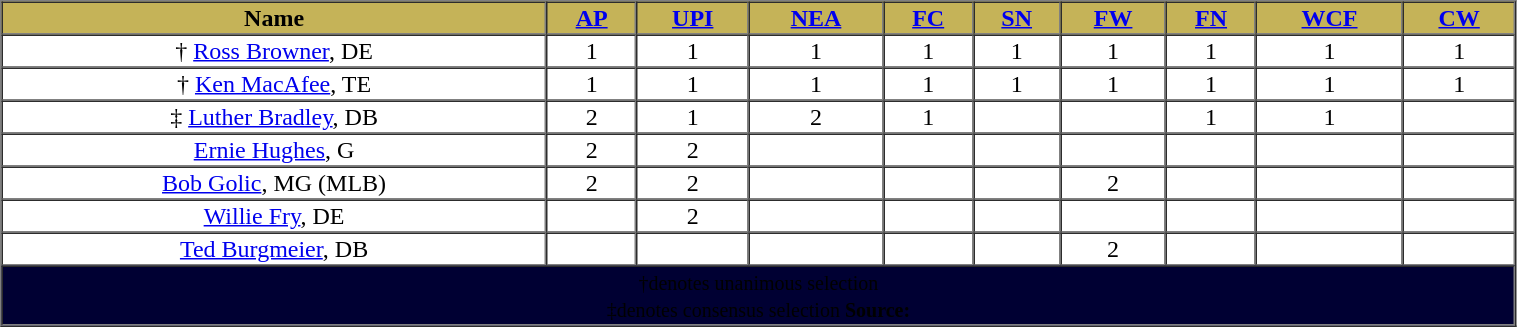<table cellpadding="1" border="1" cellspacing="0" width="80%">
<tr>
<th bgcolor="#C5B358"><span>Name</span></th>
<th bgcolor="#C5B358"><span><a href='#'>AP</a></span></th>
<th bgcolor="#C5B358"><span><a href='#'>UPI</a></span></th>
<th bgcolor="#C5B358"><span><a href='#'>NEA</a></span></th>
<th bgcolor="#C5B358"><span><a href='#'>FC</a></span></th>
<th bgcolor="#C5B358"><span><a href='#'>SN</a></span></th>
<th bgcolor="#C5B358"><span><a href='#'>FW</a></span></th>
<th bgcolor="#C5B358"><span><a href='#'>FN</a></span></th>
<th bgcolor="#C5B358"><span><a href='#'>WCF</a></span></th>
<th bgcolor="#C5B358"><span><a href='#'>CW</a></span></th>
</tr>
<tr align="center">
<td>† <a href='#'>Ross Browner</a>, DE</td>
<td>1</td>
<td>1</td>
<td>1</td>
<td>1</td>
<td>1</td>
<td>1</td>
<td>1</td>
<td>1</td>
<td>1</td>
</tr>
<tr align="center">
<td>† <a href='#'>Ken MacAfee</a>, TE</td>
<td>1</td>
<td>1</td>
<td>1</td>
<td>1</td>
<td>1</td>
<td>1</td>
<td>1</td>
<td>1</td>
<td>1</td>
</tr>
<tr align="center">
<td>‡ <a href='#'>Luther Bradley</a>, DB</td>
<td>2</td>
<td>1</td>
<td>2</td>
<td>1</td>
<td></td>
<td></td>
<td>1</td>
<td>1</td>
<td></td>
</tr>
<tr align="center">
<td><a href='#'>Ernie Hughes</a>, G</td>
<td>2</td>
<td>2</td>
<td></td>
<td></td>
<td></td>
<td></td>
<td></td>
<td></td>
<td></td>
</tr>
<tr align="center">
<td><a href='#'>Bob Golic</a>, MG (MLB)</td>
<td>2</td>
<td>2</td>
<td></td>
<td></td>
<td></td>
<td>2</td>
<td></td>
<td></td>
<td></td>
</tr>
<tr align="center">
<td><a href='#'>Willie Fry</a>, DE</td>
<td></td>
<td>2</td>
<td></td>
<td></td>
<td></td>
<td></td>
<td></td>
<td></td>
<td></td>
</tr>
<tr align="center">
<td><a href='#'>Ted Burgmeier</a>, DB</td>
<td></td>
<td></td>
<td></td>
<td></td>
<td></td>
<td>2</td>
<td></td>
<td></td>
<td></td>
</tr>
<tr align="center">
<td colspan=10 bgcolor="#000033"><span><small>†denotes unanimous selection<br>‡denotes consensus selection <strong>Source:</strong></small></span></td>
</tr>
</table>
